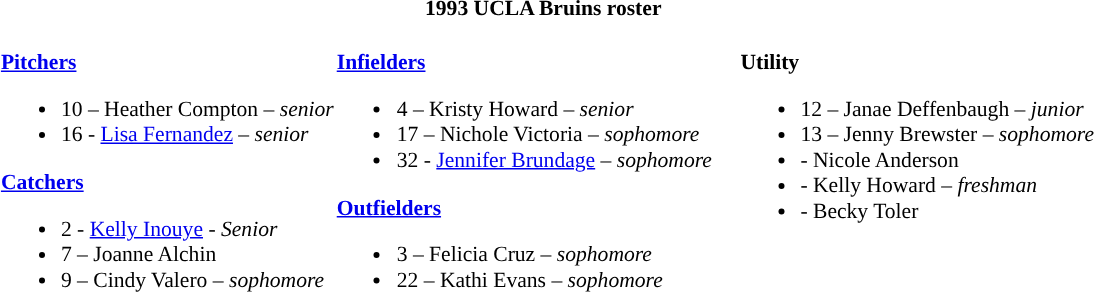<table class="toccolours" style="border-collapse:collapse; font-size:90%;">
<tr>
<th colspan=9>1993 UCLA Bruins roster</th>
</tr>
<tr>
<td width="03"> </td>
<td valign="top"><br><strong><a href='#'>Pitchers</a></strong><ul><li>10 – Heather Compton – <em>senior</em></li><li>16 - <a href='#'>Lisa Fernandez</a> – <em>senior</em></li></ul><strong><a href='#'>Catchers</a></strong><ul><li>2 - <a href='#'>Kelly Inouye</a> - <em> Senior</em></li><li>7 – Joanne Alchin</li><li>9 – Cindy Valero – <em>sophomore</em></li></ul></td>
<td valign="top"><br><strong><a href='#'>Infielders</a></strong><ul><li>4 – Kristy Howard – <em>senior</em></li><li>17 – Nichole Victoria – <em>sophomore</em></li><li>32 - <a href='#'>Jennifer Brundage</a> – <em>sophomore</em></li></ul><strong><a href='#'>Outfielders</a></strong><ul><li>3 – Felicia Cruz – <em>sophomore</em></li><li>22 – Kathi Evans – <em>sophomore</em></li></ul></td>
<td width="15"> </td>
<td valign="top"><br><strong>Utility</strong><ul><li>12 – Janae Deffenbaugh – <em>junior</em></li><li>13 – Jenny Brewster – <em>sophomore</em></li><li>- Nicole Anderson</li><li>- Kelly Howard – <em>freshman</em></li><li>- Becky Toler</li></ul></td>
</tr>
</table>
